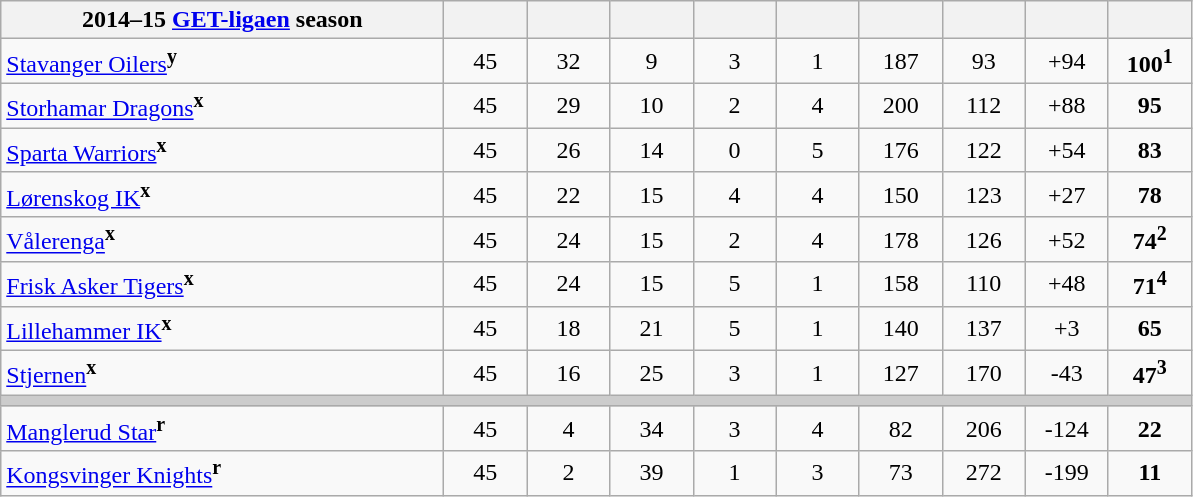<table class="wikitable">
<tr>
<th style="width:18em;">2014–15 <a href='#'>GET-ligaen</a> season</th>
<th style="width:3em;"></th>
<th style="width:3em;"></th>
<th style="width:3em;"></th>
<th style="width:3em;"></th>
<th style="width:3em;"></th>
<th style="width:3em;"></th>
<th style="width:3em;"></th>
<th style="width:3em;"></th>
<th style="width:3em;"></th>
</tr>
<tr align=center>
<td align=left><a href='#'>Stavanger Oilers</a><sup><strong>y</strong></sup></td>
<td>45</td>
<td>32</td>
<td>9</td>
<td>3</td>
<td>1</td>
<td>187</td>
<td>93</td>
<td>+94</td>
<td><strong>100</strong><sup><strong>1</strong></sup></td>
</tr>
<tr align=center>
<td align=left><a href='#'>Storhamar Dragons</a><sup><strong>x</strong></sup></td>
<td>45</td>
<td>29</td>
<td>10</td>
<td>2</td>
<td>4</td>
<td>200</td>
<td>112</td>
<td>+88</td>
<td><strong>95</strong></td>
</tr>
<tr align=center>
<td align=left><a href='#'>Sparta Warriors</a><sup><strong>x</strong></sup></td>
<td>45</td>
<td>26</td>
<td>14</td>
<td>0</td>
<td>5</td>
<td>176</td>
<td>122</td>
<td>+54</td>
<td><strong>83</strong></td>
</tr>
<tr align=center>
<td align=left><a href='#'>Lørenskog IK</a><sup><strong>x</strong></sup></td>
<td>45</td>
<td>22</td>
<td>15</td>
<td>4</td>
<td>4</td>
<td>150</td>
<td>123</td>
<td>+27</td>
<td><strong>78</strong></td>
</tr>
<tr align=center>
<td align=left><a href='#'>Vålerenga</a><sup><strong>x</strong></sup></td>
<td>45</td>
<td>24</td>
<td>15</td>
<td>2</td>
<td>4</td>
<td>178</td>
<td>126</td>
<td>+52</td>
<td><strong>74</strong><sup><strong>2</strong></sup></td>
</tr>
<tr align=center>
<td align=left><a href='#'>Frisk Asker Tigers</a><sup><strong>x</strong></sup></td>
<td>45</td>
<td>24</td>
<td>15</td>
<td>5</td>
<td>1</td>
<td>158</td>
<td>110</td>
<td>+48</td>
<td><strong>71</strong><sup><strong>4</strong></sup></td>
</tr>
<tr align=center>
<td align=left><a href='#'>Lillehammer IK</a><sup><strong>x</strong></sup></td>
<td>45</td>
<td>18</td>
<td>21</td>
<td>5</td>
<td>1</td>
<td>140</td>
<td>137</td>
<td>+3</td>
<td><strong>65</strong></td>
</tr>
<tr align=center>
<td align=left><a href='#'>Stjernen</a><sup><strong>x</strong></sup></td>
<td>45</td>
<td>16</td>
<td>25</td>
<td>3</td>
<td>1</td>
<td>127</td>
<td>170</td>
<td>-43</td>
<td><strong>47</strong><sup><strong>3</strong></sup></td>
</tr>
<tr bgcolor="#cccccc" class="unsortable">
<td colspan=10></td>
</tr>
<tr align=center>
<td align=left><a href='#'>Manglerud Star</a><sup><strong>r</strong></sup></td>
<td>45</td>
<td>4</td>
<td>34</td>
<td>3</td>
<td>4</td>
<td>82</td>
<td>206</td>
<td>-124</td>
<td><strong>22</strong></td>
</tr>
<tr align=center>
<td align=left><a href='#'>Kongsvinger Knights</a><sup><strong>r</strong></sup></td>
<td>45</td>
<td>2</td>
<td>39</td>
<td>1</td>
<td>3</td>
<td>73</td>
<td>272</td>
<td>-199</td>
<td><strong>11</strong></td>
</tr>
</table>
